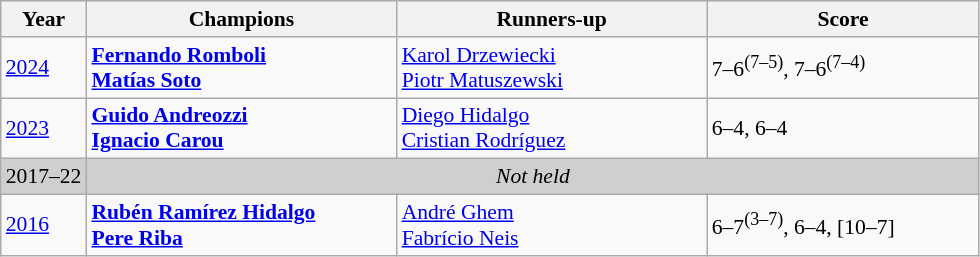<table class="wikitable" style="font-size:90%">
<tr>
<th>Year</th>
<th width="200">Champions</th>
<th width="200">Runners-up</th>
<th width="175">Score</th>
</tr>
<tr>
<td><a href='#'>2024</a></td>
<td> <strong><a href='#'>Fernando Romboli</a></strong><br> <strong><a href='#'>Matías Soto</a></strong></td>
<td> <a href='#'>Karol Drzewiecki</a><br> <a href='#'>Piotr Matuszewski</a></td>
<td>7–6<sup>(7–5)</sup>, 7–6<sup>(7–4)</sup></td>
</tr>
<tr>
<td><a href='#'>2023</a></td>
<td> <strong><a href='#'>Guido Andreozzi</a></strong><br> <strong><a href='#'>Ignacio Carou</a></strong></td>
<td> <a href='#'>Diego Hidalgo</a><br> <a href='#'>Cristian Rodríguez</a></td>
<td>6–4, 6–4</td>
</tr>
<tr>
<td style="background:#cfcfcf">2017–22</td>
<td colspan=3 align=center style="background:#cfcfcf"><em>Not held</em></td>
</tr>
<tr>
<td><a href='#'>2016</a></td>
<td><strong> <a href='#'>Rubén Ramírez Hidalgo</a> <br>  <a href='#'>Pere Riba</a></strong></td>
<td> <a href='#'>André Ghem</a> <br>  <a href='#'>Fabrício Neis</a></td>
<td>6–7<sup>(3–7)</sup>, 6–4, [10–7]</td>
</tr>
</table>
